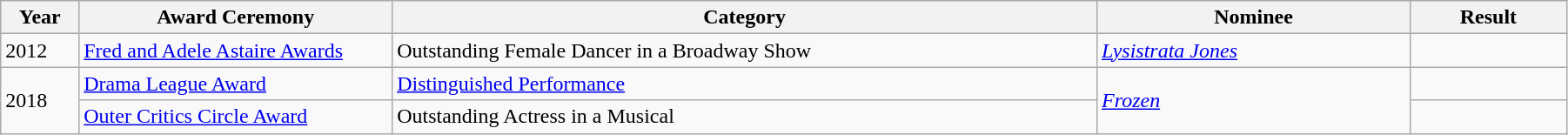<table class="wikitable" width="95%">
<tr>
<th width="5%">Year</th>
<th width="20%">Award Ceremony</th>
<th width="45%">Category</th>
<th width="20%">Nominee</th>
<th width="10%">Result</th>
</tr>
<tr>
<td>2012</td>
<td><a href='#'>Fred and Adele Astaire Awards</a></td>
<td>Outstanding Female Dancer in a Broadway Show</td>
<td><em><a href='#'>Lysistrata Jones</a></em></td>
<td></td>
</tr>
<tr>
<td rowspan="2">2018</td>
<td><a href='#'>Drama League Award</a></td>
<td><a href='#'>Distinguished Performance</a></td>
<td rowspan="2"><em><a href='#'>Frozen</a></em></td>
<td></td>
</tr>
<tr>
<td><a href='#'>Outer Critics Circle Award</a></td>
<td>Outstanding Actress in a Musical</td>
<td></td>
</tr>
</table>
